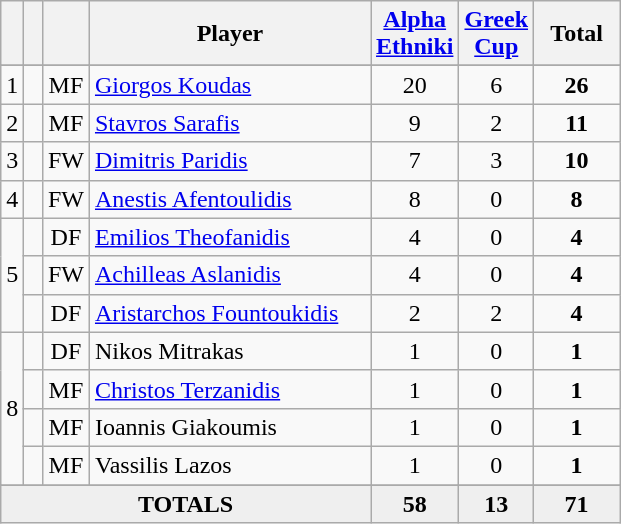<table class="wikitable sortable" style="text-align:center">
<tr>
<th width=5></th>
<th width=5></th>
<th width=5></th>
<th width=180>Player</th>
<th width=30><a href='#'>Alpha Ethniki</a></th>
<th width=30><a href='#'>Greek Cup</a></th>
<th width=50>Total</th>
</tr>
<tr>
</tr>
<tr>
<td>1</td>
<td></td>
<td>MF</td>
<td align=left> <a href='#'>Giorgos Koudas</a></td>
<td>20</td>
<td>6</td>
<td><strong>26</strong></td>
</tr>
<tr>
<td>2</td>
<td></td>
<td>MF</td>
<td align=left> <a href='#'>Stavros Sarafis</a></td>
<td>9</td>
<td>2</td>
<td><strong>11</strong></td>
</tr>
<tr>
<td>3</td>
<td></td>
<td>FW</td>
<td align=left> <a href='#'>Dimitris Paridis</a></td>
<td>7</td>
<td>3</td>
<td><strong>10</strong></td>
</tr>
<tr>
<td>4</td>
<td></td>
<td>FW</td>
<td align=left> <a href='#'>Anestis Afentoulidis</a></td>
<td>8</td>
<td>0</td>
<td><strong>8</strong></td>
</tr>
<tr>
<td rowspan=3>5</td>
<td></td>
<td>DF</td>
<td align=left> <a href='#'>Emilios Theofanidis</a></td>
<td>4</td>
<td>0</td>
<td><strong>4</strong></td>
</tr>
<tr>
<td></td>
<td>FW</td>
<td align=left> <a href='#'>Achilleas Aslanidis</a></td>
<td>4</td>
<td>0</td>
<td><strong>4</strong></td>
</tr>
<tr>
<td></td>
<td>DF</td>
<td align=left> <a href='#'>Aristarchos Fountoukidis</a></td>
<td>2</td>
<td>2</td>
<td><strong>4</strong></td>
</tr>
<tr>
<td rowspan=4>8</td>
<td></td>
<td>DF</td>
<td align=left> Nikos Mitrakas</td>
<td>1</td>
<td>0</td>
<td><strong>1</strong></td>
</tr>
<tr>
<td></td>
<td>MF</td>
<td align=left> <a href='#'>Christos Terzanidis</a></td>
<td>1</td>
<td>0</td>
<td><strong>1</strong></td>
</tr>
<tr>
<td></td>
<td>MF</td>
<td align=left> Ioannis Giakoumis</td>
<td>1</td>
<td>0</td>
<td><strong>1</strong></td>
</tr>
<tr>
<td></td>
<td>MF</td>
<td align=left> Vassilis Lazos</td>
<td>1</td>
<td>0</td>
<td><strong>1</strong></td>
</tr>
<tr>
</tr>
<tr bgcolor="#EFEFEF">
<td colspan=4><strong>TOTALS</strong></td>
<td><strong>58</strong></td>
<td><strong>13</strong></td>
<td><strong>71</strong></td>
</tr>
</table>
